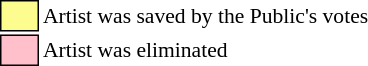<table class="toccolours"style="font-size: 90%; white-space: nowrap;">
<tr>
<td style="background:#fdfc8f; border:1px solid black;">      </td>
<td>Artist was saved by the Public's votes</td>
</tr>
<tr>
<td style="background:pink; border:1px solid black;">      </td>
<td>Artist was eliminated</td>
</tr>
</table>
